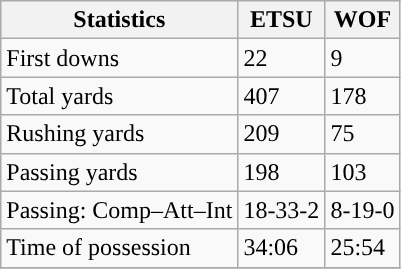<table class="wikitable" style="float: left;">
<tr>
<th>Statistics</th>
<th>ETSU</th>
<th>WOF</th>
</tr>
<tr>
<td>First downs</td>
<td>22</td>
<td>9</td>
</tr>
<tr>
<td>Total yards</td>
<td>407</td>
<td>178</td>
</tr>
<tr>
<td>Rushing yards</td>
<td>209</td>
<td>75</td>
</tr>
<tr>
<td>Passing yards</td>
<td>198</td>
<td>103</td>
</tr>
<tr>
<td>Passing: Comp–Att–Int</td>
<td>18-33-2</td>
<td>8-19-0</td>
</tr>
<tr>
<td>Time of possession</td>
<td>34:06</td>
<td>25:54</td>
</tr>
<tr>
</tr>
</table>
